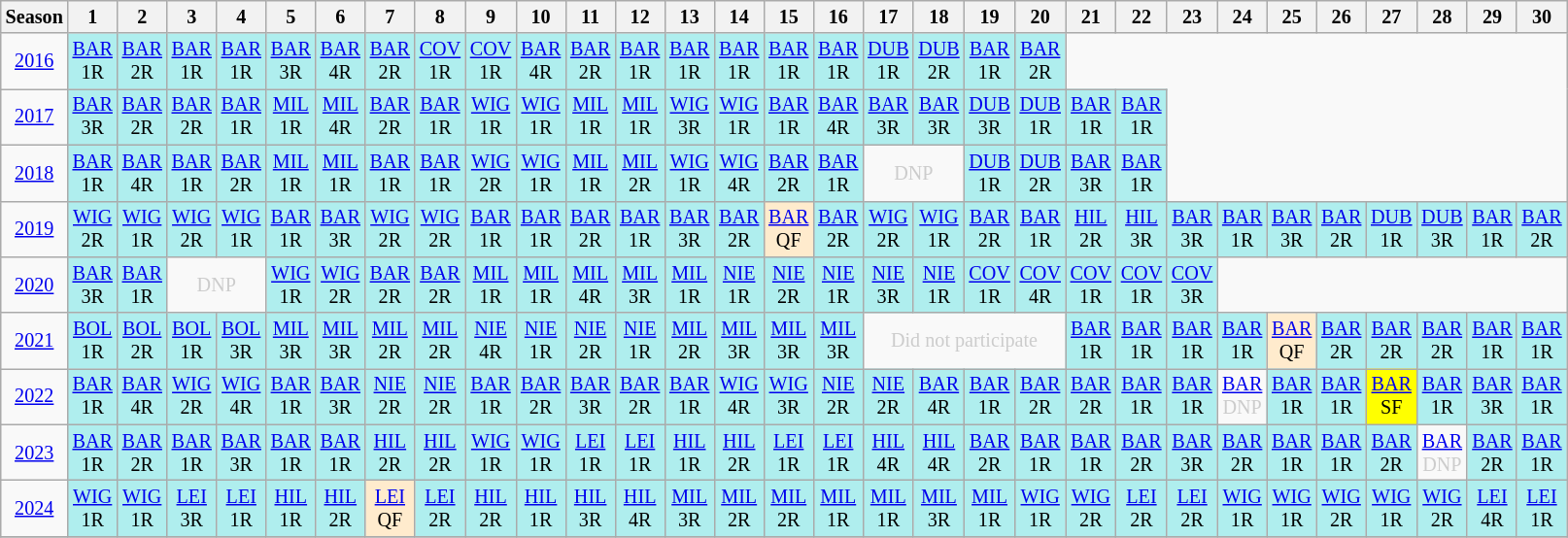<table class="wikitable" style="width:20%; margin:0; font-size:84%">
<tr>
<th>Season</th>
<th>1</th>
<th>2</th>
<th>3</th>
<th>4</th>
<th>5</th>
<th>6</th>
<th>7</th>
<th>8</th>
<th>9</th>
<th>10</th>
<th>11</th>
<th>12</th>
<th>13</th>
<th>14</th>
<th>15</th>
<th>16</th>
<th>17</th>
<th>18</th>
<th>19</th>
<th>20</th>
<th>21</th>
<th>22</th>
<th>23</th>
<th>24</th>
<th>25</th>
<th>26</th>
<th>27</th>
<th>28</th>
<th>29</th>
<th>30</th>
</tr>
<tr>
<td style="text-align:center;"background:#efefef;"><a href='#'>2016</a></td>
<td style="text-align:center; background:#afeeee;"><a href='#'>BAR</a><br>1R</td>
<td style="text-align:center; background:#afeeee;"><a href='#'>BAR</a><br>2R</td>
<td style="text-align:center; background:#afeeee;"><a href='#'>BAR</a><br>1R</td>
<td style="text-align:center; background:#afeeee;"><a href='#'>BAR</a><br>1R</td>
<td style="text-align:center; background:#afeeee;"><a href='#'>BAR</a><br>3R</td>
<td style="text-align:center; background:#afeeee;"><a href='#'>BAR</a><br>4R</td>
<td style="text-align:center; background:#afeeee;"><a href='#'>BAR</a><br>2R</td>
<td style="text-align:center; background:#afeeee;"><a href='#'>COV</a><br>1R</td>
<td style="text-align:center; background:#afeeee;"><a href='#'>COV</a><br>1R</td>
<td style="text-align:center; background:#afeeee;"><a href='#'>BAR</a><br>4R</td>
<td style="text-align:center; background:#afeeee;"><a href='#'>BAR</a><br>2R</td>
<td style="text-align:center; background:#afeeee;"><a href='#'>BAR</a><br>1R</td>
<td style="text-align:center; background:#afeeee;"><a href='#'>BAR</a><br>1R</td>
<td style="text-align:center; background:#afeeee;"><a href='#'>BAR</a><br>1R</td>
<td style="text-align:center; background:#afeeee;"><a href='#'>BAR</a><br>1R</td>
<td style="text-align:center; background:#afeeee;"><a href='#'>BAR</a><br>1R</td>
<td style="text-align:center; background:#afeeee;"><a href='#'>DUB</a><br>1R</td>
<td style="text-align:center; background:#afeeee;"><a href='#'>DUB</a><br>2R</td>
<td style="text-align:center; background:#afeeee;"><a href='#'>BAR</a><br>1R</td>
<td style="text-align:center; background:#afeeee;"><a href='#'>BAR</a><br>2R</td>
</tr>
<tr>
<td style="text-align:center;"background:#efefef;"><a href='#'>2017</a></td>
<td style="text-align:center; background:#afeeee;"><a href='#'>BAR</a><br>3R</td>
<td style="text-align:center; background:#afeeee;"><a href='#'>BAR</a><br>2R</td>
<td style="text-align:center; background:#afeeee;"><a href='#'>BAR</a><br>2R</td>
<td style="text-align:center; background:#afeeee;"><a href='#'>BAR</a><br>1R</td>
<td style="text-align:center; background:#afeeee;"><a href='#'>MIL</a><br>1R</td>
<td style="text-align:center; background:#afeeee;"><a href='#'>MIL</a><br>4R</td>
<td style="text-align:center; background:#afeeee;"><a href='#'>BAR</a><br>2R</td>
<td style="text-align:center; background:#afeeee;"><a href='#'>BAR</a><br>1R</td>
<td style="text-align:center; background:#afeeee;"><a href='#'>WIG</a><br>1R</td>
<td style="text-align:center; background:#afeeee;"><a href='#'>WIG</a><br>1R</td>
<td style="text-align:center; background:#afeeee;"><a href='#'>MIL</a><br>1R</td>
<td style="text-align:center; background:#afeeee;"><a href='#'>MIL</a><br>1R</td>
<td style="text-align:center; background:#afeeee;"><a href='#'>WIG</a><br>3R</td>
<td style="text-align:center; background:#afeeee;"><a href='#'>WIG</a><br>1R</td>
<td style="text-align:center; background:#afeeee;"><a href='#'>BAR</a><br>1R</td>
<td style="text-align:center; background:#afeeee;"><a href='#'>BAR</a><br>4R</td>
<td style="text-align:center; background:#afeeee;"><a href='#'>BAR</a><br>3R</td>
<td style="text-align:center; background:#afeeee;"><a href='#'>BAR</a><br>3R</td>
<td style="text-align:center; background:#afeeee;"><a href='#'>DUB</a><br>3R</td>
<td style="text-align:center; background:#afeeee;"><a href='#'>DUB</a><br>1R</td>
<td style="text-align:center; background:#afeeee;"><a href='#'>BAR</a><br>1R</td>
<td style="text-align:center; background:#afeeee;"><a href='#'>BAR</a><br>1R</td>
</tr>
<tr>
<td style="text-align:center;"background:#efefef;"><a href='#'>2018</a></td>
<td style="text-align:center; background:#afeeee;"><a href='#'>BAR</a><br>1R</td>
<td style="text-align:center; background:#afeeee;"><a href='#'>BAR</a><br>4R</td>
<td style="text-align:center; background:#afeeee;"><a href='#'>BAR</a><br>1R</td>
<td style="text-align:center; background:#afeeee;"><a href='#'>BAR</a><br>2R</td>
<td style="text-align:center; background:#afeeee;"><a href='#'>MIL</a><br>1R</td>
<td style="text-align:center; background:#afeeee;"><a href='#'>MIL</a><br>1R</td>
<td style="text-align:center; background:#afeeee;"><a href='#'>BAR</a><br>1R</td>
<td style="text-align:center; background:#afeeee;"><a href='#'>BAR</a><br>1R</td>
<td style="text-align:center; background:#afeeee;"><a href='#'>WIG</a><br>2R</td>
<td style="text-align:center; background:#afeeee;"><a href='#'>WIG</a><br>1R</td>
<td style="text-align:center; background:#afeeee;"><a href='#'>MIL</a><br>1R</td>
<td style="text-align:center; background:#afeeee;"><a href='#'>MIL</a><br>2R</td>
<td style="text-align:center; background:#afeeee;"><a href='#'>WIG</a><br>1R</td>
<td style="text-align:center; background:#afeeee;"><a href='#'>WIG</a><br>4R</td>
<td style="text-align:center; background:#afeeee;"><a href='#'>BAR</a><br>2R</td>
<td style="text-align:center; background:#afeeee;"><a href='#'>BAR</a><br>1R</td>
<td colspan="2" style="text-align:center; color:#ccc;">DNP</td>
<td style="text-align:center; background:#afeeee;"><a href='#'>DUB</a><br>1R</td>
<td style="text-align:center; background:#afeeee;"><a href='#'>DUB</a><br>2R</td>
<td style="text-align:center; background:#afeeee;"><a href='#'>BAR</a><br>3R</td>
<td style="text-align:center; background:#afeeee;"><a href='#'>BAR</a><br>1R</td>
</tr>
<tr>
<td style="text-align:center;"background:#efefef;"><a href='#'>2019</a></td>
<td style="text-align:center; background:#afeeee;"><a href='#'>WIG</a><br>2R</td>
<td style="text-align:center; background:#afeeee;"><a href='#'>WIG</a><br>1R</td>
<td style="text-align:center; background:#afeeee;"><a href='#'>WIG</a><br>2R</td>
<td style="text-align:center; background:#afeeee;"><a href='#'>WIG</a><br>1R</td>
<td style="text-align:center; background:#afeeee;"><a href='#'>BAR</a><br>1R</td>
<td style="text-align:center; background:#afeeee;"><a href='#'>BAR</a><br>3R</td>
<td style="text-align:center; background:#afeeee;"><a href='#'>WIG</a><br>2R</td>
<td style="text-align:center; background:#afeeee;"><a href='#'>WIG</a><br>2R</td>
<td style="text-align:center; background:#afeeee;"><a href='#'>BAR</a><br>1R</td>
<td style="text-align:center; background:#afeeee;"><a href='#'>BAR</a><br>1R</td>
<td style="text-align:center; background:#afeeee;"><a href='#'>BAR</a><br>2R</td>
<td style="text-align:center; background:#afeeee;"><a href='#'>BAR</a><br>1R</td>
<td style="text-align:center; background:#afeeee;"><a href='#'>BAR</a><br>3R</td>
<td style="text-align:center; background:#afeeee;"><a href='#'>BAR</a><br>2R</td>
<td style="text-align:center; background:#ffebcd;"><a href='#'>BAR</a><br>QF</td>
<td style="text-align:center; background:#afeeee;"><a href='#'>BAR</a><br>2R</td>
<td style="text-align:center; background:#afeeee;"><a href='#'>WIG</a><br>2R</td>
<td style="text-align:center; background:#afeeee;"><a href='#'>WIG</a><br>1R</td>
<td style="text-align:center; background:#afeeee;"><a href='#'>BAR</a><br>2R</td>
<td style="text-align:center; background:#afeeee;"><a href='#'>BAR</a><br>1R</td>
<td style="text-align:center; background:#afeeee;"><a href='#'>HIL</a><br>2R</td>
<td style="text-align:center; background:#afeeee;"><a href='#'>HIL</a><br>3R</td>
<td style="text-align:center; background:#afeeee;"><a href='#'>BAR</a><br>3R</td>
<td style="text-align:center; background:#afeeee;"><a href='#'>BAR</a><br>1R</td>
<td style="text-align:center; background:#afeeee;"><a href='#'>BAR</a><br>3R</td>
<td style="text-align:center; background:#afeeee;"><a href='#'>BAR</a><br>2R</td>
<td style="text-align:center; background:#afeeee;"><a href='#'>DUB</a><br>1R</td>
<td style="text-align:center; background:#afeeee;"><a href='#'>DUB</a><br>3R</td>
<td style="text-align:center; background:#afeeee;"><a href='#'>BAR</a><br>1R</td>
<td style="text-align:center; background:#afeeee;"><a href='#'>BAR</a><br>2R</td>
</tr>
<tr>
<td style="text-align:center;"background:#efefef;"><a href='#'>2020</a></td>
<td style="text-align:center; background:#afeeee;"><a href='#'>BAR</a><br>3R</td>
<td style="text-align:center; background:#afeeee;"><a href='#'>BAR</a><br>1R</td>
<td colspan="2" style="text-align:center; color:#ccc;">DNP</td>
<td style="text-align:center; background:#afeeee;"><a href='#'>WIG</a><br>1R</td>
<td style="text-align:center; background:#afeeee;"><a href='#'>WIG</a><br>2R</td>
<td style="text-align:center; background:#afeeee;"><a href='#'>BAR</a><br>2R</td>
<td style="text-align:center; background:#afeeee;"><a href='#'>BAR</a><br>2R</td>
<td style="text-align:center; background:#afeeee;"><a href='#'>MIL</a><br>1R</td>
<td style="text-align:center; background:#afeeee;"><a href='#'>MIL</a><br>1R</td>
<td style="text-align:center; background:#afeeee;"><a href='#'>MIL</a><br>4R</td>
<td style="text-align:center; background:#afeeee;"><a href='#'>MIL</a><br>3R</td>
<td style="text-align:center; background:#afeeee;"><a href='#'>MIL</a><br>1R</td>
<td style="text-align:center; background:#afeeee;"><a href='#'>NIE</a><br>1R</td>
<td style="text-align:center; background:#afeeee;"><a href='#'>NIE</a><br>2R</td>
<td style="text-align:center; background:#afeeee;"><a href='#'>NIE</a><br>1R</td>
<td style="text-align:center; background:#afeeee;"><a href='#'>NIE</a><br>3R</td>
<td style="text-align:center; background:#afeeee;"><a href='#'>NIE</a><br>1R</td>
<td style="text-align:center; background:#afeeee;"><a href='#'>COV</a><br>1R</td>
<td style="text-align:center; background:#afeeee;"><a href='#'>COV</a><br>4R</td>
<td style="text-align:center; background:#afeeee;"><a href='#'>COV</a><br>1R</td>
<td style="text-align:center; background:#afeeee;"><a href='#'>COV</a><br>1R</td>
<td style="text-align:center; background:#afeeee;"><a href='#'>COV</a><br>3R</td>
</tr>
<tr>
<td style="text-align:center;"background:#efefef;"><a href='#'>2021</a></td>
<td style="text-align:center; background:#afeeee;"><a href='#'>BOL</a><br>1R</td>
<td style="text-align:center; background:#afeeee;"><a href='#'>BOL</a><br>2R</td>
<td style="text-align:center; background:#afeeee;"><a href='#'>BOL</a><br>1R</td>
<td style="text-align:center; background:#afeeee;"><a href='#'>BOL</a><br>3R</td>
<td style="text-align:center; background:#afeeee;"><a href='#'>MIL</a><br>3R</td>
<td style="text-align:center; background:#afeeee;"><a href='#'>MIL</a><br>3R</td>
<td style="text-align:center; background:#afeeee;"><a href='#'>MIL</a><br>2R</td>
<td style="text-align:center; background:#afeeee;"><a href='#'>MIL</a><br>2R</td>
<td style="text-align:center; background:#afeeee;"><a href='#'>NIE</a><br>4R</td>
<td style="text-align:center; background:#afeeee;"><a href='#'>NIE</a><br>1R</td>
<td style="text-align:center; background:#afeeee;"><a href='#'>NIE</a><br>2R</td>
<td style="text-align:center; background:#afeeee;"><a href='#'>NIE</a><br>1R</td>
<td style="text-align:center; background:#afeeee;"><a href='#'>MIL</a><br>2R</td>
<td style="text-align:center; background:#afeeee;"><a href='#'>MIL</a><br>3R</td>
<td style="text-align:center; background:#afeeee;"><a href='#'>MIL</a><br>3R</td>
<td style="text-align:center; background:#afeeee;"><a href='#'>MIL</a><br>3R</td>
<td colspan="4" style="text-align:center; color:#ccc;">Did not participate</td>
<td style="text-align:center; background:#afeeee;"><a href='#'>BAR</a><br>1R</td>
<td style="text-align:center; background:#afeeee;"><a href='#'>BAR</a><br>1R</td>
<td style="text-align:center; background:#afeeee;"><a href='#'>BAR</a><br>1R</td>
<td style="text-align:center; background:#afeeee;"><a href='#'>BAR</a><br>1R</td>
<td style="text-align:center; background:#ffebcd;"><a href='#'>BAR</a><br>QF</td>
<td style="text-align:center; background:#afeeee;"><a href='#'>BAR</a><br>2R</td>
<td style="text-align:center; background:#afeeee;"><a href='#'>BAR</a><br>2R</td>
<td style="text-align:center; background:#afeeee;"><a href='#'>BAR</a><br>2R</td>
<td style="text-align:center; background:#afeeee;"><a href='#'>BAR</a><br>1R</td>
<td style="text-align:center; background:#afeeee;"><a href='#'>BAR</a><br>1R</td>
</tr>
<tr>
<td style="text-align:center;"background:#efefef;"><a href='#'>2022</a></td>
<td style="text-align:center; background:#afeeee;"><a href='#'>BAR</a><br>1R</td>
<td style="text-align:center; background:#afeeee;"><a href='#'>BAR</a><br>4R</td>
<td style="text-align:center; background:#afeeee;"><a href='#'>WIG</a><br>2R</td>
<td style="text-align:center; background:#afeeee;"><a href='#'>WIG</a><br>4R</td>
<td style="text-align:center; background:#afeeee;"><a href='#'>BAR</a><br>1R</td>
<td style="text-align:center; background:#afeeee;"><a href='#'>BAR</a><br>3R</td>
<td style="text-align:center; background:#afeeee;"><a href='#'>NIE</a><br>2R</td>
<td style="text-align:center; background:#afeeee;"><a href='#'>NIE</a><br>2R</td>
<td style="text-align:center; background:#afeeee;"><a href='#'>BAR</a><br>1R</td>
<td style="text-align:center; background:#afeeee;"><a href='#'>BAR</a><br>2R</td>
<td style="text-align:center; background:#afeeee;"><a href='#'>BAR</a><br>3R</td>
<td style="text-align:center; background:#afeeee;"><a href='#'>BAR</a><br>2R</td>
<td style="text-align:center; background:#afeeee;"><a href='#'>BAR</a><br>1R</td>
<td style="text-align:center; background:#afeeee;"><a href='#'>WIG</a><br>4R</td>
<td style="text-align:center; background:#afeeee;"><a href='#'>WIG</a><br>3R</td>
<td style="text-align:center; background:#afeeee;"><a href='#'>NIE</a><br>2R</td>
<td style="text-align:center; background:#afeeee;"><a href='#'>NIE</a><br>2R</td>
<td style="text-align:center; background:#afeeee;"><a href='#'>BAR</a><br>4R</td>
<td style="text-align:center; background:#afeeee;"><a href='#'>BAR</a><br>1R</td>
<td style="text-align:center; background:#afeeee;"><a href='#'>BAR</a><br>2R</td>
<td style="text-align:center; background:#afeeee;"><a href='#'>BAR</a><br>2R</td>
<td style="text-align:center; background:#afeeee;"><a href='#'>BAR</a><br>1R</td>
<td style="text-align:center; background:#afeeee;"><a href='#'>BAR</a><br>1R</td>
<td style="text-align:center; color:#ccc;"><a href='#'>BAR</a><br>DNP</td>
<td style="text-align:center; background:#afeeee;"><a href='#'>BAR</a><br>1R</td>
<td style="text-align:center; background:#afeeee;"><a href='#'>BAR</a><br>1R</td>
<td style="text-align:center; background:yellow;"><a href='#'>BAR</a><br>SF</td>
<td style="text-align:center; background:#afeeee;"><a href='#'>BAR</a><br>1R</td>
<td style="text-align:center; background:#afeeee;"><a href='#'>BAR</a><br>3R</td>
<td style="text-align:center; background:#afeeee;"><a href='#'>BAR</a><br>1R</td>
</tr>
<tr>
<td style="text-align:center;"background:#efefef;"><a href='#'>2023</a></td>
<td style="text-align:center; background:#afeeee;"><a href='#'>BAR</a><br>1R</td>
<td style="text-align:center; background:#afeeee;"><a href='#'>BAR</a><br>2R</td>
<td style="text-align:center; background:#afeeee;"><a href='#'>BAR</a><br>1R</td>
<td style="text-align:center; background:#afeeee;"><a href='#'>BAR</a><br>3R</td>
<td style="text-align:center; background:#afeeee;"><a href='#'>BAR</a><br>1R</td>
<td style="text-align:center; background:#afeeee;"><a href='#'>BAR</a><br>1R</td>
<td style="text-align:center; background:#afeeee;"><a href='#'>HIL</a><br>2R</td>
<td style="text-align:center; background:#afeeee;"><a href='#'>HIL</a><br>2R</td>
<td style="text-align:center; background:#afeeee;"><a href='#'>WIG</a><br>1R</td>
<td style="text-align:center; background:#afeeee;"><a href='#'>WIG</a><br>1R</td>
<td style="text-align:center; background:#afeeee;"><a href='#'>LEI</a><br>1R</td>
<td style="text-align:center; background:#afeeee;"><a href='#'>LEI</a><br>1R</td>
<td style="text-align:center; background:#afeeee;"><a href='#'>HIL</a><br>1R</td>
<td style="text-align:center; background:#afeeee;"><a href='#'>HIL</a><br>2R</td>
<td style="text-align:center; background:#afeeee;"><a href='#'>LEI</a><br>1R</td>
<td style="text-align:center; background:#afeeee;"><a href='#'>LEI</a><br>1R</td>
<td style="text-align:center; background:#afeeee;"><a href='#'>HIL</a><br>4R</td>
<td style="text-align:center; background:#afeeee;"><a href='#'>HIL</a><br>4R</td>
<td style="text-align:center; background:#afeeee;"><a href='#'>BAR</a><br>2R</td>
<td style="text-align:center; background:#afeeee;"><a href='#'>BAR</a><br>1R</td>
<td style="text-align:center; background:#afeeee;"><a href='#'>BAR</a><br>1R</td>
<td style="text-align:center; background:#afeeee;"><a href='#'>BAR</a><br>2R</td>
<td style="text-align:center; background:#afeeee;"><a href='#'>BAR</a><br>3R</td>
<td style="text-align:center; background:#afeeee;"><a href='#'>BAR</a><br>2R</td>
<td style="text-align:center; background:#afeeee;"><a href='#'>BAR</a><br>1R</td>
<td style="text-align:center; background:#afeeee;"><a href='#'>BAR</a><br>1R</td>
<td style="text-align:center; background:#afeeee;"><a href='#'>BAR</a><br>2R</td>
<td style="text-align:center; color:#ccc;"><a href='#'>BAR</a><br>DNP</td>
<td style="text-align:center; background:#afeeee;"><a href='#'>BAR</a><br>2R</td>
<td style="text-align:center; background:#afeeee;"><a href='#'>BAR</a><br>1R</td>
</tr>
<tr>
<td style="text-align:center;"background:#efefef;"><a href='#'>2024</a></td>
<td style="text-align:center; background:#afeeee;"><a href='#'>WIG</a><br>1R</td>
<td style="text-align:center; background:#afeeee;"><a href='#'>WIG</a><br>1R</td>
<td style="text-align:center; background:#afeeee;"><a href='#'>LEI</a><br>3R</td>
<td style="text-align:center; background:#afeeee;"><a href='#'>LEI</a><br>1R</td>
<td style="text-align:center; background:#afeeee;"><a href='#'>HIL</a><br>1R</td>
<td style="text-align:center; background:#afeeee;"><a href='#'>HIL</a><br>2R</td>
<td style="text-align:center; background:#ffebcd;"><a href='#'>LEI</a><br>QF</td>
<td style="text-align:center; background:#afeeee;"><a href='#'>LEI</a><br>2R</td>
<td style="text-align:center; background:#afeeee;"><a href='#'>HIL</a><br>2R</td>
<td style="text-align:center; background:#afeeee;"><a href='#'>HIL</a><br>1R</td>
<td style="text-align:center; background:#afeeee;"><a href='#'>HIL</a><br>3R</td>
<td style="text-align:center; background:#afeeee;"><a href='#'>HIL</a><br>4R</td>
<td style="text-align:center; background:#afeeee;"><a href='#'>MIL</a><br>3R</td>
<td style="text-align:center; background:#afeeee;"><a href='#'>MIL</a><br>2R</td>
<td style="text-align:center; background:#afeeee;"><a href='#'>MIL</a><br>2R</td>
<td style="text-align:center; background:#afeeee;"><a href='#'>MIL</a><br>1R</td>
<td style="text-align:center; background:#afeeee;"><a href='#'>MIL</a><br>1R</td>
<td style="text-align:center; background:#afeeee;"><a href='#'>MIL</a><br>3R</td>
<td style="text-align:center; background:#afeeee;"><a href='#'>MIL</a><br>1R</td>
<td style="text-align:center; background:#afeeee;"><a href='#'>WIG</a><br>1R</td>
<td style="text-align:center; background:#afeeee;"><a href='#'>WIG</a><br>2R</td>
<td style="text-align:center; background:#afeeee;"><a href='#'>LEI</a><br>2R</td>
<td style="text-align:center; background:#afeeee;"><a href='#'>LEI</a><br>2R</td>
<td style="text-align:center; background:#afeeee;"><a href='#'>WIG</a><br>1R</td>
<td style="text-align:center; background:#afeeee;"><a href='#'>WIG</a><br>1R</td>
<td style="text-align:center; background:#afeeee;"><a href='#'>WIG</a><br>2R</td>
<td style="text-align:center; background:#afeeee;"><a href='#'>WIG</a><br>1R</td>
<td style="text-align:center; background:#afeeee;"><a href='#'>WIG</a><br>2R</td>
<td style="text-align:center; background:#afeeee;"><a href='#'>LEI</a><br>4R</td>
<td style="text-align:center; background:#afeeee;"><a href='#'>LEI</a><br>1R</td>
</tr>
<tr>
</tr>
</table>
